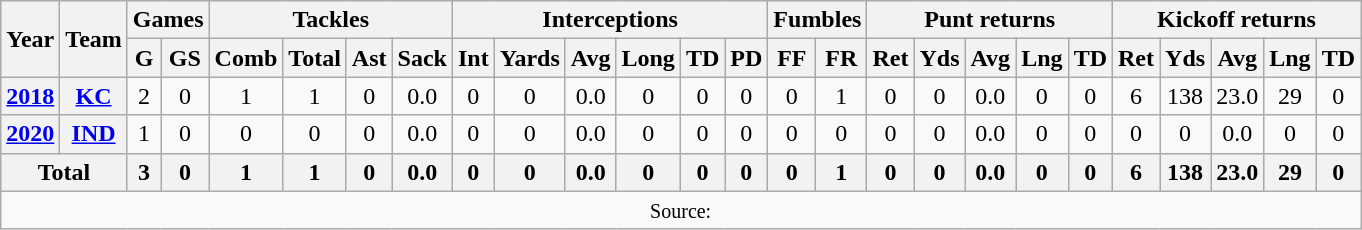<table class="wikitable" style="text-align: center;">
<tr>
<th rowspan="2">Year</th>
<th rowspan="2">Team</th>
<th colspan="2">Games</th>
<th colspan="4">Tackles</th>
<th colspan="6">Interceptions</th>
<th colspan="2">Fumbles</th>
<th colspan="5">Punt returns</th>
<th colspan="5">Kickoff returns</th>
</tr>
<tr>
<th>G</th>
<th>GS</th>
<th>Comb</th>
<th>Total</th>
<th>Ast</th>
<th>Sack</th>
<th>Int</th>
<th>Yards</th>
<th>Avg</th>
<th>Long</th>
<th>TD</th>
<th>PD</th>
<th>FF</th>
<th>FR</th>
<th>Ret</th>
<th>Yds</th>
<th>Avg</th>
<th>Lng</th>
<th>TD</th>
<th>Ret</th>
<th>Yds</th>
<th>Avg</th>
<th>Lng</th>
<th>TD</th>
</tr>
<tr>
<th><a href='#'>2018</a></th>
<th><a href='#'>KC</a></th>
<td>2</td>
<td>0</td>
<td>1</td>
<td>1</td>
<td>0</td>
<td>0.0</td>
<td>0</td>
<td>0</td>
<td>0.0</td>
<td>0</td>
<td>0</td>
<td>0</td>
<td>0</td>
<td>1</td>
<td>0</td>
<td>0</td>
<td>0.0</td>
<td>0</td>
<td>0</td>
<td>6</td>
<td>138</td>
<td>23.0</td>
<td>29</td>
<td>0</td>
</tr>
<tr>
<th><a href='#'>2020</a></th>
<th><a href='#'>IND</a></th>
<td>1</td>
<td>0</td>
<td>0</td>
<td>0</td>
<td>0</td>
<td>0.0</td>
<td>0</td>
<td>0</td>
<td>0.0</td>
<td>0</td>
<td>0</td>
<td>0</td>
<td>0</td>
<td>0</td>
<td>0</td>
<td>0</td>
<td>0.0</td>
<td>0</td>
<td>0</td>
<td>0</td>
<td>0</td>
<td>0.0</td>
<td>0</td>
<td>0</td>
</tr>
<tr>
<th colspan=2>Total</th>
<th>3</th>
<th>0</th>
<th>1</th>
<th>1</th>
<th>0</th>
<th>0.0</th>
<th>0</th>
<th>0</th>
<th>0.0</th>
<th>0</th>
<th>0</th>
<th>0</th>
<th>0</th>
<th>1</th>
<th>0</th>
<th>0</th>
<th>0.0</th>
<th>0</th>
<th>0</th>
<th>6</th>
<th>138</th>
<th>23.0</th>
<th>29</th>
<th>0</th>
</tr>
<tr>
<td colspan="26"><small>Source: </small></td>
</tr>
</table>
